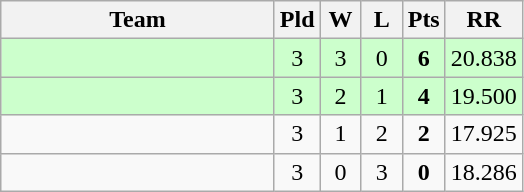<table class="wikitable" border="1" style="text-align:center;">
<tr>
<th width=175>Team</th>
<th width=20 abbr="Played">Pld</th>
<th width=20 abbr="Won">W</th>
<th width=20 abbr="Lost">L</th>
<th width=20 abbr="Points">Pts</th>
<th width=20 abbr="Run rate">RR</th>
</tr>
<tr style="background:#ccffcc;">
<td style="text-align:left;"></td>
<td>3</td>
<td>3</td>
<td>0</td>
<td><strong>6</strong></td>
<td>20.838</td>
</tr>
<tr style="background:#ccffcc;">
<td style="text-align:left;"></td>
<td>3</td>
<td>2</td>
<td>1</td>
<td><strong>4</strong></td>
<td>19.500</td>
</tr>
<tr style="background:#f9f9f9;">
<td style="text-align:left;"></td>
<td>3</td>
<td>1</td>
<td>2</td>
<td><strong>2</strong></td>
<td>17.925</td>
</tr>
<tr style="background:#f9f9f9;">
<td style="text-align:left;"></td>
<td>3</td>
<td>0</td>
<td>3</td>
<td><strong>0</strong></td>
<td>18.286</td>
</tr>
</table>
